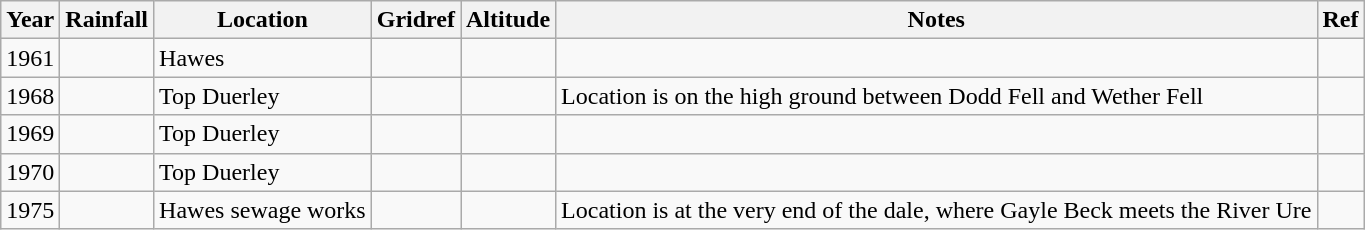<table class="wikitable">
<tr>
<th>Year</th>
<th>Rainfall</th>
<th>Location</th>
<th>Gridref</th>
<th>Altitude</th>
<th>Notes</th>
<th>Ref</th>
</tr>
<tr>
<td>1961</td>
<td></td>
<td>Hawes</td>
<td></td>
<td></td>
<td></td>
<td></td>
</tr>
<tr>
<td>1968</td>
<td></td>
<td>Top Duerley</td>
<td></td>
<td></td>
<td>Location is on the high ground between Dodd Fell and Wether Fell</td>
<td></td>
</tr>
<tr>
<td>1969</td>
<td></td>
<td>Top Duerley</td>
<td></td>
<td></td>
<td></td>
<td></td>
</tr>
<tr>
<td>1970</td>
<td></td>
<td>Top Duerley</td>
<td></td>
<td></td>
<td></td>
<td></td>
</tr>
<tr>
<td>1975</td>
<td></td>
<td>Hawes sewage works</td>
<td></td>
<td></td>
<td>Location is at the very end of the dale, where Gayle Beck meets the River Ure</td>
<td></td>
</tr>
</table>
